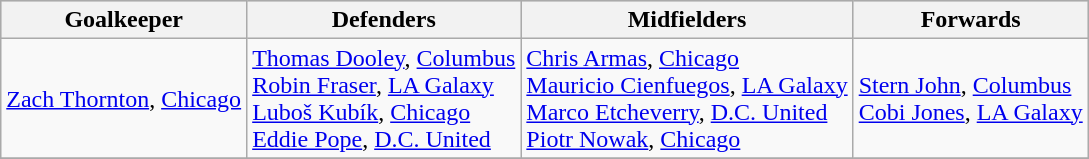<table class="wikitable">
<tr style="background:#cccccc;">
<th>Goalkeeper</th>
<th>Defenders</th>
<th>Midfielders</th>
<th>Forwards</th>
</tr>
<tr>
<td> <a href='#'>Zach Thornton</a>, <a href='#'>Chicago</a></td>
<td> <a href='#'>Thomas Dooley</a>, <a href='#'>Columbus</a><br> <a href='#'>Robin Fraser</a>, <a href='#'>LA Galaxy</a><br> <a href='#'>Luboš Kubík</a>, <a href='#'>Chicago</a><br> <a href='#'>Eddie Pope</a>, <a href='#'>D.C. United</a></td>
<td> <a href='#'>Chris Armas</a>, <a href='#'>Chicago</a><br> <a href='#'>Mauricio Cienfuegos</a>, <a href='#'>LA Galaxy</a><br> <a href='#'>Marco Etcheverry</a>, <a href='#'>D.C. United</a><br> <a href='#'>Piotr Nowak</a>, <a href='#'>Chicago</a></td>
<td> <a href='#'>Stern John</a>, <a href='#'>Columbus</a><br> <a href='#'>Cobi Jones</a>, <a href='#'>LA Galaxy</a></td>
</tr>
<tr style="background:#f4f4f4;">
</tr>
</table>
